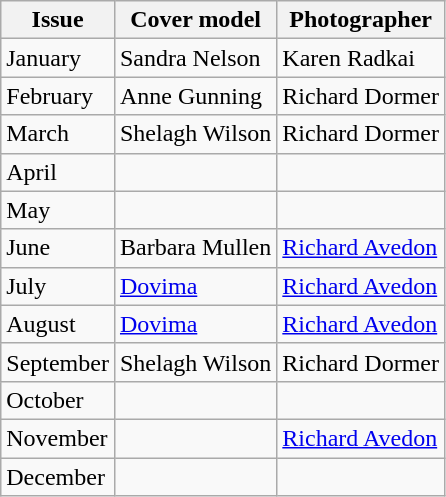<table class="sortable wikitable">
<tr>
<th>Issue</th>
<th>Cover model</th>
<th>Photographer</th>
</tr>
<tr>
<td>January</td>
<td>Sandra Nelson</td>
<td>Karen Radkai</td>
</tr>
<tr>
<td>February</td>
<td>Anne Gunning</td>
<td>Richard Dormer</td>
</tr>
<tr>
<td>March</td>
<td>Shelagh Wilson</td>
<td>Richard Dormer</td>
</tr>
<tr>
<td>April</td>
<td></td>
<td></td>
</tr>
<tr>
<td>May</td>
<td></td>
<td></td>
</tr>
<tr>
<td>June</td>
<td>Barbara Mullen</td>
<td><a href='#'>Richard Avedon</a></td>
</tr>
<tr>
<td>July</td>
<td><a href='#'>Dovima</a></td>
<td><a href='#'>Richard Avedon</a></td>
</tr>
<tr>
<td>August</td>
<td><a href='#'>Dovima</a></td>
<td><a href='#'>Richard Avedon</a></td>
</tr>
<tr>
<td>September</td>
<td>Shelagh Wilson</td>
<td>Richard Dormer</td>
</tr>
<tr>
<td>October</td>
<td></td>
<td></td>
</tr>
<tr>
<td>November</td>
<td></td>
<td><a href='#'>Richard Avedon</a></td>
</tr>
<tr>
<td>December</td>
<td></td>
<td></td>
</tr>
</table>
